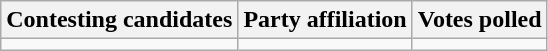<table class="wikitable sortable">
<tr>
<th>Contesting candidates</th>
<th>Party affiliation</th>
<th>Votes polled</th>
</tr>
<tr>
<td></td>
<td></td>
<td></td>
</tr>
</table>
